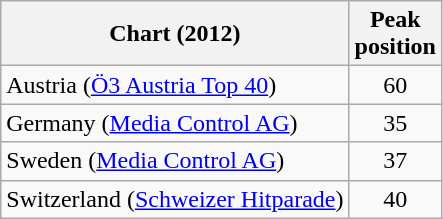<table class="wikitable sortable">
<tr>
<th>Chart (2012)</th>
<th>Peak<br>position</th>
</tr>
<tr>
<td>Austria (<a href='#'>Ö3 Austria Top 40</a>)</td>
<td style="text-align:center;">60</td>
</tr>
<tr>
<td>Germany (<a href='#'>Media Control AG</a>)</td>
<td style="text-align:center;">35</td>
</tr>
<tr>
<td>Sweden (<a href='#'>Media Control AG</a>)</td>
<td style="text-align:center;">37</td>
</tr>
<tr>
<td>Switzerland (<a href='#'>Schweizer Hitparade</a>)</td>
<td style="text-align:center;">40</td>
</tr>
</table>
